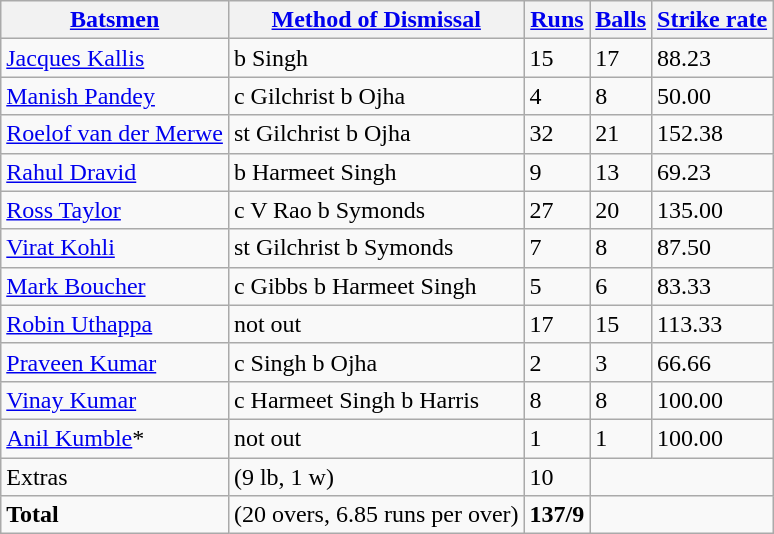<table class="wikitable">
<tr>
<th><a href='#'>Batsmen</a></th>
<th><a href='#'>Method of Dismissal</a></th>
<th><a href='#'>Runs</a></th>
<th><a href='#'>Balls</a></th>
<th><a href='#'>Strike rate</a></th>
</tr>
<tr>
<td><a href='#'>Jacques Kallis</a></td>
<td>b Singh</td>
<td>15</td>
<td>17</td>
<td>88.23</td>
</tr>
<tr>
<td><a href='#'>Manish Pandey</a></td>
<td>c Gilchrist b Ojha</td>
<td>4</td>
<td>8</td>
<td>50.00</td>
</tr>
<tr>
<td><a href='#'>Roelof van der Merwe</a></td>
<td>st Gilchrist b Ojha</td>
<td>32</td>
<td>21</td>
<td>152.38</td>
</tr>
<tr>
<td><a href='#'>Rahul Dravid</a></td>
<td>b Harmeet Singh</td>
<td>9</td>
<td>13</td>
<td>69.23</td>
</tr>
<tr>
<td><a href='#'>Ross Taylor</a></td>
<td>c V Rao b Symonds</td>
<td>27</td>
<td>20</td>
<td>135.00</td>
</tr>
<tr>
<td><a href='#'>Virat Kohli</a></td>
<td>st Gilchrist b Symonds</td>
<td>7</td>
<td>8</td>
<td>87.50</td>
</tr>
<tr>
<td><a href='#'>Mark Boucher</a></td>
<td>c Gibbs b Harmeet Singh</td>
<td>5</td>
<td>6</td>
<td>83.33</td>
</tr>
<tr>
<td><a href='#'>Robin Uthappa</a></td>
<td>not out</td>
<td>17</td>
<td>15</td>
<td>113.33</td>
</tr>
<tr>
<td><a href='#'>Praveen Kumar</a></td>
<td>c Singh b Ojha</td>
<td>2</td>
<td>3</td>
<td>66.66</td>
</tr>
<tr>
<td><a href='#'>Vinay Kumar</a></td>
<td>c Harmeet Singh b Harris</td>
<td>8</td>
<td>8</td>
<td>100.00</td>
</tr>
<tr>
<td><a href='#'>Anil Kumble</a>*</td>
<td>not out</td>
<td>1</td>
<td>1</td>
<td>100.00</td>
</tr>
<tr>
<td>Extras</td>
<td>(9 lb, 1 w)</td>
<td>10</td>
<td colspan="2"></td>
</tr>
<tr>
<td><strong>Total</strong></td>
<td>(20 overs, 6.85 runs per over)</td>
<td><strong>137/9</strong></td>
<td colspan="2"></td>
</tr>
</table>
